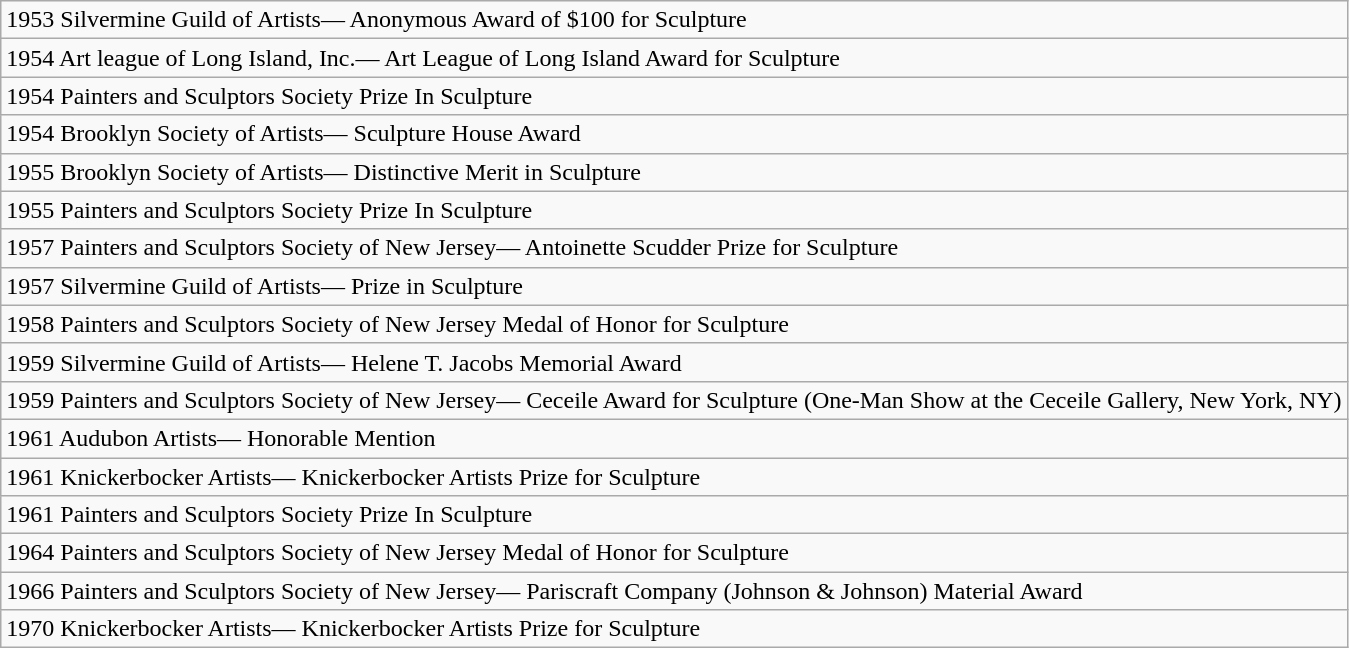<table class="wikitable">
<tr>
<td>1953 Silvermine Guild of Artists— Anonymous Award of $100 for Sculpture</td>
</tr>
<tr>
<td>1954 Art league of Long Island, Inc.— Art League of Long Island Award for Sculpture</td>
</tr>
<tr>
<td>1954 Painters and Sculptors Society Prize In Sculpture</td>
</tr>
<tr>
<td>1954 Brooklyn Society of Artists— Sculpture House Award</td>
</tr>
<tr>
<td>1955 Brooklyn Society of Artists— Distinctive Merit in Sculpture</td>
</tr>
<tr>
<td>1955 Painters and Sculptors Society Prize In Sculpture</td>
</tr>
<tr>
<td>1957 Painters and Sculptors Society of New Jersey— Antoinette Scudder Prize for Sculpture</td>
</tr>
<tr>
<td>1957 Silvermine Guild of Artists— Prize in Sculpture</td>
</tr>
<tr>
<td>1958 Painters and Sculptors Society of New Jersey Medal of Honor for Sculpture</td>
</tr>
<tr>
<td>1959 Silvermine Guild of Artists— Helene T. Jacobs Memorial Award</td>
</tr>
<tr>
<td>1959 Painters and Sculptors Society of New Jersey— Ceceile Award for Sculpture (One-Man Show at the Ceceile Gallery, New York, NY)</td>
</tr>
<tr>
<td>1961 Audubon Artists— Honorable Mention</td>
</tr>
<tr>
<td>1961 Knickerbocker Artists— Knickerbocker Artists Prize for Sculpture</td>
</tr>
<tr>
<td>1961 Painters and Sculptors Society Prize In Sculpture</td>
</tr>
<tr>
<td>1964 Painters and Sculptors Society of New Jersey Medal of Honor for Sculpture</td>
</tr>
<tr>
<td>1966 Painters and Sculptors Society of New Jersey— Pariscraft Company (Johnson & Johnson) Material Award</td>
</tr>
<tr>
<td>1970 Knickerbocker Artists— Knickerbocker Artists Prize for Sculpture</td>
</tr>
</table>
